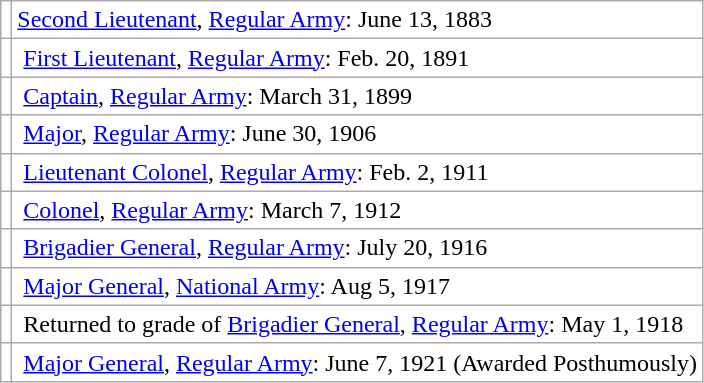<table class="wikitable" style="background:white;float:center">
<tr>
<td></td>
<td><a href='#'>Second Lieutenant</a>, <a href='#'>Regular Army</a>: June 13, 1883</td>
</tr>
<tr>
<td></td>
<td> <a href='#'>First Lieutenant</a>, <a href='#'>Regular Army</a>: Feb. 20, 1891</td>
</tr>
<tr>
<td></td>
<td> <a href='#'>Captain</a>, <a href='#'>Regular Army</a>: March 31, 1899</td>
</tr>
<tr>
<td></td>
<td> <a href='#'>Major</a>, <a href='#'>Regular Army</a>: June 30, 1906</td>
</tr>
<tr>
<td></td>
<td> <a href='#'>Lieutenant Colonel</a>, <a href='#'>Regular Army</a>: Feb. 2, 1911</td>
</tr>
<tr>
<td></td>
<td> <a href='#'>Colonel</a>, <a href='#'>Regular Army</a>: March 7, 1912</td>
</tr>
<tr>
<td></td>
<td> <a href='#'>Brigadier General</a>, <a href='#'>Regular Army</a>: July 20, 1916</td>
</tr>
<tr>
<td></td>
<td> <a href='#'>Major General</a>, <a href='#'>National Army</a>: Aug 5, 1917</td>
</tr>
<tr>
<td></td>
<td> Returned to grade of <a href='#'>Brigadier General</a>, <a href='#'>Regular Army</a>: May 1, 1918</td>
</tr>
<tr>
<td></td>
<td> <a href='#'>Major General</a>, <a href='#'>Regular Army</a>: June 7, 1921 (Awarded Posthumously)</td>
</tr>
</table>
